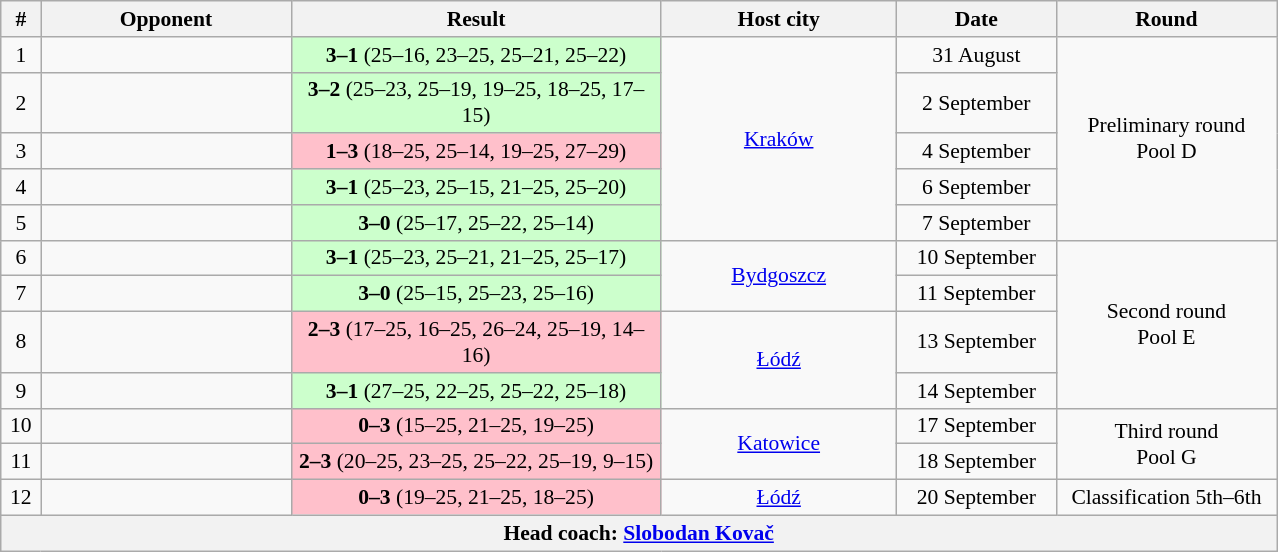<table class="wikitable" style="text-align: center;font-size:90%;">
<tr>
<th width=20>#</th>
<th width=160>Opponent</th>
<th width=240>Result</th>
<th width=150>Host city</th>
<th width=100>Date</th>
<th width=140>Round</th>
</tr>
<tr>
<td>1</td>
<td align=left></td>
<td bgcolor=ccffcc><strong>3–1</strong> (25–16, 23–25, 25–21, 25–22)</td>
<td rowspan=5> <a href='#'>Kraków</a></td>
<td>31 August</td>
<td rowspan=5>Preliminary round<br>Pool D</td>
</tr>
<tr>
<td>2</td>
<td align=left></td>
<td bgcolor=ccffcc><strong>3–2</strong> (25–23, 25–19, 19–25, 18–25, 17–15)</td>
<td>2 September</td>
</tr>
<tr>
<td>3</td>
<td align=left></td>
<td bgcolor=pink><strong>1–3</strong> (18–25, 25–14, 19–25, 27–29)</td>
<td>4 September</td>
</tr>
<tr>
<td>4</td>
<td align=left></td>
<td bgcolor=ccffcc><strong>3–1</strong> (25–23, 25–15, 21–25, 25–20)</td>
<td>6 September</td>
</tr>
<tr>
<td>5</td>
<td align=left></td>
<td bgcolor=ccffcc><strong>3–0</strong> (25–17, 25–22, 25–14)</td>
<td>7 September</td>
</tr>
<tr>
<td>6</td>
<td align=left></td>
<td bgcolor=ccffcc><strong>3–1</strong> (25–23, 25–21, 21–25, 25–17)</td>
<td rowspan=2> <a href='#'>Bydgoszcz</a></td>
<td>10 September</td>
<td rowspan=4>Second round<br>Pool E</td>
</tr>
<tr>
<td>7</td>
<td align=left></td>
<td bgcolor=ccffcc><strong>3–0</strong> (25–15, 25–23, 25–16)</td>
<td>11 September</td>
</tr>
<tr>
<td>8</td>
<td align=left></td>
<td bgcolor=pink><strong>2–3</strong> (17–25, 16–25, 26–24, 25–19, 14–16)</td>
<td rowspan=2> <a href='#'>Łódź</a></td>
<td>13 September</td>
</tr>
<tr>
<td>9</td>
<td align=left></td>
<td bgcolor=ccffcc><strong>3–1</strong> (27–25, 22–25, 25–22, 25–18)</td>
<td>14 September</td>
</tr>
<tr>
<td>10</td>
<td align=left></td>
<td bgcolor=pink><strong>0–3</strong> (15–25, 21–25, 19–25)</td>
<td rowspan=2> <a href='#'>Katowice</a></td>
<td>17 September</td>
<td rowspan=2>Third round<br>Pool G</td>
</tr>
<tr>
<td>11</td>
<td align=left></td>
<td bgcolor=pink><strong>2–3</strong> (20–25, 23–25, 25–22, 25–19, 9–15)</td>
<td>18 September</td>
</tr>
<tr>
<td>12</td>
<td align=left></td>
<td bgcolor=pink><strong>0–3</strong> (19–25, 21–25, 18–25)</td>
<td> <a href='#'>Łódź</a></td>
<td>20 September</td>
<td>Classification 5th–6th</td>
</tr>
<tr>
<th colspan=6>Head coach:  <a href='#'>Slobodan Kovač</a></th>
</tr>
</table>
